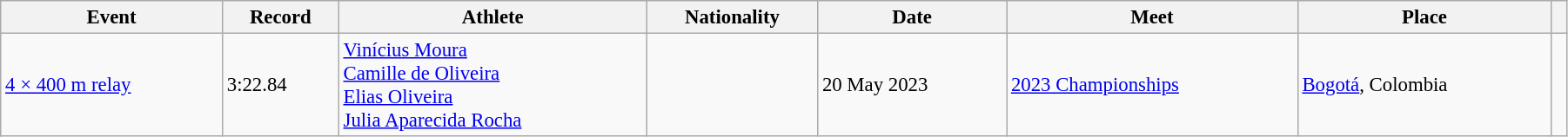<table class="wikitable" style="font-size:95%; width: 95%;">
<tr>
<th>Event</th>
<th>Record</th>
<th>Athlete</th>
<th>Nationality</th>
<th>Date</th>
<th>Meet</th>
<th>Place</th>
<th></th>
</tr>
<tr>
<td><a href='#'>4 × 400 m relay</a></td>
<td>3:22.84 </td>
<td><a href='#'>Vinícius Moura</a><br><a href='#'>Camille de Oliveira</a><br><a href='#'>Elias Oliveira</a><br><a href='#'>Julia Aparecida Rocha</a></td>
<td></td>
<td>20 May 2023</td>
<td><a href='#'>2023 Championships</a></td>
<td><a href='#'>Bogotá</a>, Colombia</td>
<td></td>
</tr>
</table>
